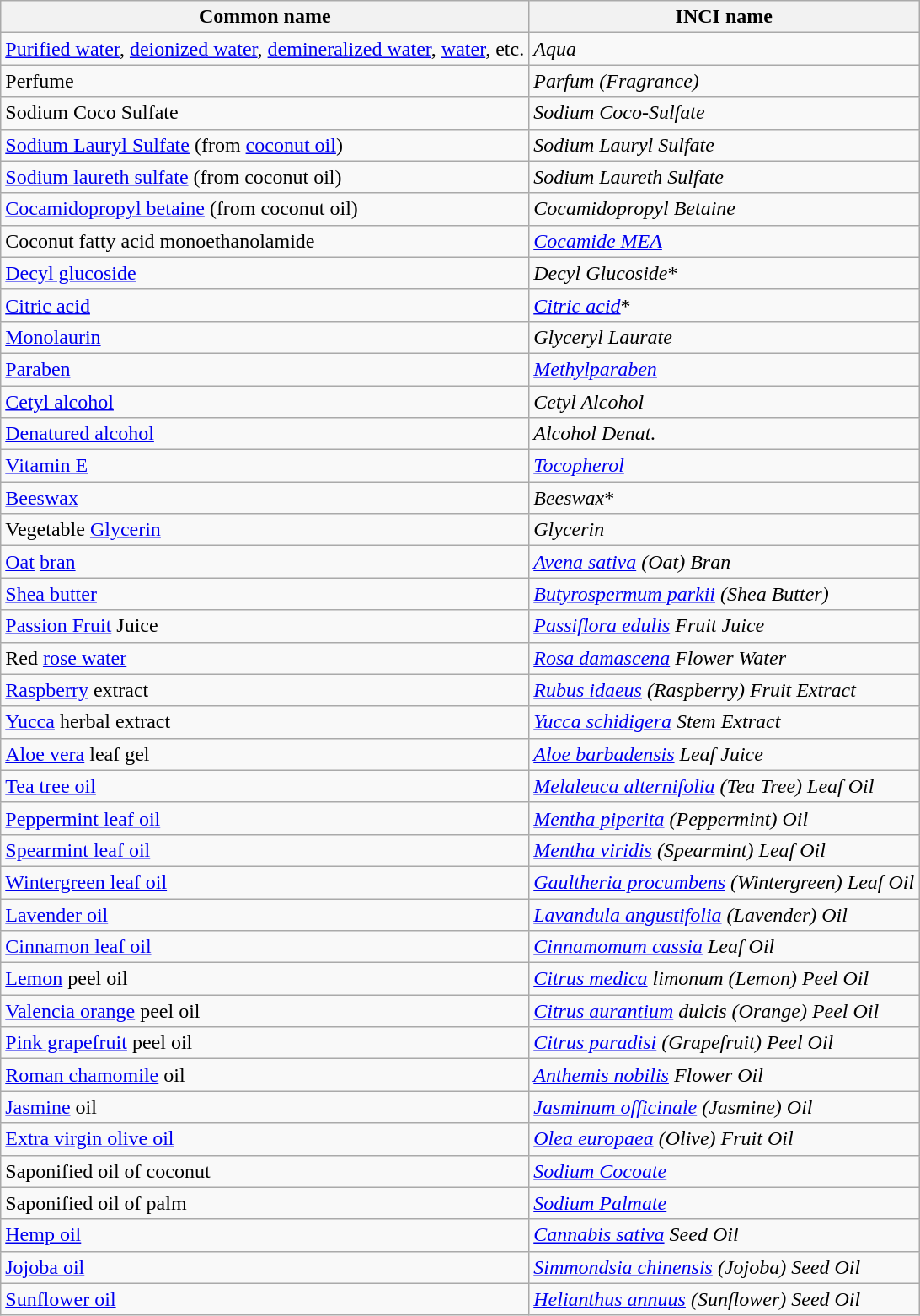<table class="wikitable sortable">
<tr>
<th><strong>Common name</strong></th>
<th><strong>INCI name</strong></th>
</tr>
<tr ---->
<td><a href='#'>Purified water</a>, <a href='#'>deionized water</a>, <a href='#'>demineralized water</a>, <a href='#'>water</a>, etc.</td>
<td><em>Aqua</em></td>
</tr>
<tr ---->
<td>Perfume</td>
<td><em>Parfum (Fragrance)</em></td>
</tr>
<tr ---->
<td>Sodium Coco Sulfate</td>
<td><em>Sodium Coco-Sulfate</em></td>
</tr>
<tr ---->
<td><a href='#'>Sodium Lauryl Sulfate</a> (from <a href='#'>coconut oil</a>)</td>
<td><em>Sodium Lauryl Sulfate</em></td>
</tr>
<tr ---->
<td><a href='#'>Sodium laureth sulfate</a> (from coconut oil)</td>
<td><em>Sodium Laureth Sulfate</em></td>
</tr>
<tr ---->
<td><a href='#'>Cocamidopropyl betaine</a> (from coconut oil)</td>
<td><em>Cocamidopropyl Betaine</em></td>
</tr>
<tr ---->
<td>Coconut fatty acid monoethanolamide</td>
<td><em><a href='#'>Cocamide MEA</a></em></td>
</tr>
<tr ---->
<td><a href='#'>Decyl glucoside</a></td>
<td><em>Decyl Glucoside</em>*</td>
</tr>
<tr ---->
<td><a href='#'>Citric acid</a></td>
<td><em><a href='#'>Citric acid</a></em>*</td>
</tr>
<tr ---->
<td><a href='#'>Monolaurin</a></td>
<td><em>Glyceryl Laurate</em></td>
</tr>
<tr ---->
<td><a href='#'>Paraben</a></td>
<td><em><a href='#'>Methylparaben</a></em></td>
</tr>
<tr ---->
<td><a href='#'>Cetyl alcohol</a></td>
<td><em>Cetyl Alcohol</em></td>
</tr>
<tr ---->
<td><a href='#'>Denatured alcohol</a></td>
<td><em>Alcohol Denat.</em></td>
</tr>
<tr ---->
<td><a href='#'>Vitamin E</a></td>
<td><em><a href='#'>Tocopherol</a></em></td>
</tr>
<tr ---->
<td><a href='#'>Beeswax</a></td>
<td><em>Beeswax</em>*</td>
</tr>
<tr ---->
<td>Vegetable <a href='#'>Glycerin</a></td>
<td><em>Glycerin</em></td>
</tr>
<tr ---->
<td><a href='#'>Oat</a> <a href='#'>bran</a></td>
<td><em><a href='#'>Avena sativa</a> (Oat) Bran</em></td>
</tr>
<tr ---->
<td><a href='#'>Shea butter</a></td>
<td><em><a href='#'>Butyrospermum parkii</a> (Shea Butter)</em></td>
</tr>
<tr ---->
<td><a href='#'>Passion Fruit</a> Juice</td>
<td><em><a href='#'>Passiflora edulis</a> Fruit Juice</em></td>
</tr>
<tr ---->
<td>Red <a href='#'>rose water</a></td>
<td><em><a href='#'>Rosa damascena</a> Flower Water</em></td>
</tr>
<tr ---->
<td><a href='#'>Raspberry</a> extract</td>
<td><em><a href='#'>Rubus idaeus</a> (Raspberry) Fruit Extract</em></td>
</tr>
<tr ---->
<td><a href='#'>Yucca</a> herbal extract</td>
<td><em><a href='#'>Yucca schidigera</a> Stem Extract</em></td>
</tr>
<tr ---->
<td><a href='#'>Aloe vera</a> leaf gel</td>
<td><em><a href='#'>Aloe barbadensis</a> Leaf Juice</em></td>
</tr>
<tr ---->
<td><a href='#'>Tea tree oil</a></td>
<td><em><a href='#'>Melaleuca alternifolia</a> (Tea Tree) Leaf Oil</em></td>
</tr>
<tr ---->
<td><a href='#'>Peppermint leaf oil</a></td>
<td><em><a href='#'>Mentha piperita</a> (Peppermint) Oil</em></td>
</tr>
<tr ---->
<td><a href='#'>Spearmint leaf oil</a></td>
<td><em><a href='#'>Mentha viridis</a> (Spearmint) Leaf Oil</em></td>
</tr>
<tr ---->
<td><a href='#'>Wintergreen leaf oil</a></td>
<td><em><a href='#'>Gaultheria procumbens</a> (Wintergreen) Leaf Oil</em></td>
</tr>
<tr ---->
<td><a href='#'>Lavender oil</a></td>
<td><em><a href='#'>Lavandula angustifolia</a> (Lavender) Oil</em></td>
</tr>
<tr ---->
<td><a href='#'>Cinnamon leaf oil</a></td>
<td><em><a href='#'>Cinnamomum cassia</a> Leaf Oil</em></td>
</tr>
<tr ---->
<td><a href='#'>Lemon</a> peel oil</td>
<td><em><a href='#'>Citrus medica</a> limonum (Lemon) Peel Oil</em></td>
</tr>
<tr ---->
<td><a href='#'>Valencia orange</a> peel oil</td>
<td><em><a href='#'>Citrus aurantium</a> dulcis (Orange) Peel Oil</em></td>
</tr>
<tr ---->
<td><a href='#'>Pink grapefruit</a> peel oil</td>
<td><em><a href='#'>Citrus paradisi</a> (Grapefruit) Peel Oil</em></td>
</tr>
<tr ---->
<td><a href='#'>Roman chamomile</a> oil</td>
<td><em><a href='#'>Anthemis nobilis</a> Flower Oil</em></td>
</tr>
<tr ---->
<td><a href='#'>Jasmine</a> oil</td>
<td><em><a href='#'>Jasminum officinale</a> (Jasmine) Oil</em></td>
</tr>
<tr ---->
<td><a href='#'>Extra virgin olive oil</a></td>
<td><em><a href='#'>Olea europaea</a> (Olive) Fruit Oil</em></td>
</tr>
<tr ---->
<td>Saponified oil of coconut</td>
<td><em><a href='#'>Sodium Cocoate</a></em></td>
</tr>
<tr ---->
<td>Saponified oil of palm</td>
<td><em><a href='#'>Sodium Palmate</a></em></td>
</tr>
<tr ---->
<td><a href='#'>Hemp oil</a></td>
<td><em><a href='#'>Cannabis sativa</a> Seed Oil</em></td>
</tr>
<tr ---->
<td><a href='#'>Jojoba oil</a></td>
<td><em><a href='#'>Simmondsia chinensis</a> (Jojoba) Seed Oil</em></td>
</tr>
<tr ---->
<td><a href='#'>Sunflower oil</a></td>
<td><em><a href='#'>Helianthus annuus</a> (Sunflower) Seed Oil</em></td>
</tr>
</table>
